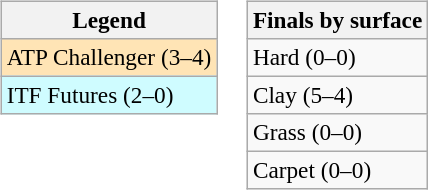<table>
<tr valign=top>
<td><br><table class=wikitable style=font-size:97%>
<tr>
<th>Legend</th>
</tr>
<tr bgcolor=moccasin>
<td>ATP Challenger (3–4)</td>
</tr>
<tr bgcolor=cffcff>
<td>ITF Futures (2–0)</td>
</tr>
</table>
</td>
<td><br><table class=wikitable style=font-size:97%>
<tr>
<th>Finals by surface</th>
</tr>
<tr>
<td>Hard (0–0)</td>
</tr>
<tr>
<td>Clay (5–4)</td>
</tr>
<tr>
<td>Grass (0–0)</td>
</tr>
<tr>
<td>Carpet (0–0)</td>
</tr>
</table>
</td>
</tr>
</table>
